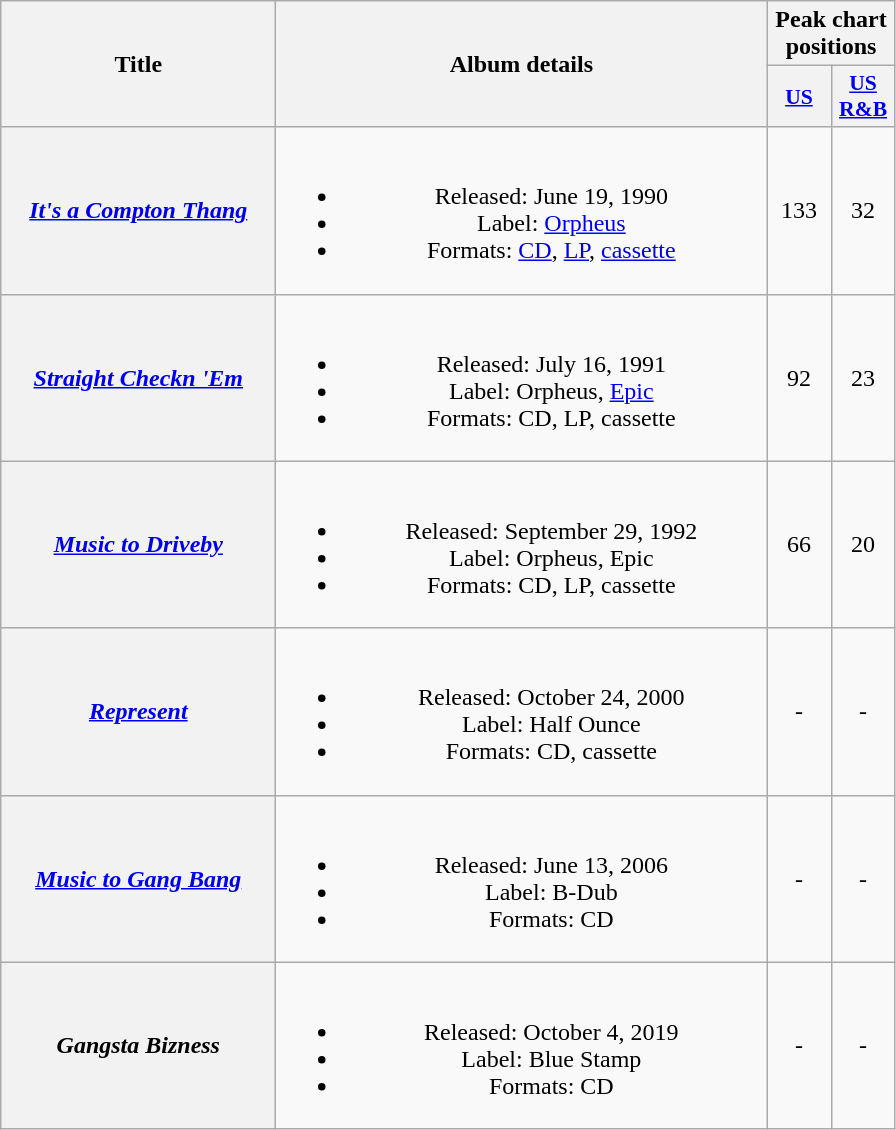<table class="wikitable plainrowheaders" style="text-align:center;">
<tr>
<th scope="col" rowspan="2" style="width:11em;">Title</th>
<th scope="col" rowspan="2" style="width:20em;">Album details</th>
<th scope="col" colspan="3">Peak chart positions</th>
</tr>
<tr>
<th scope="col" style="width:2.5em;font-size:90%;"><a href='#'>US</a></th>
<th scope="col" style="width:2.5em;font-size:90%;"><a href='#'>US<br>R&B</a></th>
</tr>
<tr>
<th scope="row"><em><a href='#'>It's a Compton Thang</a></em></th>
<td><br><ul><li>Released: June 19, 1990</li><li>Label: <a href='#'>Orpheus</a></li><li>Formats: <a href='#'>CD</a>, <a href='#'>LP</a>, <a href='#'>cassette</a></li></ul></td>
<td>133</td>
<td>32</td>
</tr>
<tr>
<th scope="row"><em><a href='#'>Straight Checkn 'Em</a></em></th>
<td><br><ul><li>Released: July 16, 1991</li><li>Label: Orpheus, <a href='#'>Epic</a></li><li>Formats: CD, LP, cassette</li></ul></td>
<td>92</td>
<td>23</td>
</tr>
<tr>
<th scope="row"><em><a href='#'>Music to Driveby</a></em></th>
<td><br><ul><li>Released: September 29, 1992</li><li>Label: Orpheus, Epic</li><li>Formats: CD, LP, cassette</li></ul></td>
<td>66</td>
<td>20</td>
</tr>
<tr>
<th scope="row"><em><a href='#'>Represent</a></em></th>
<td><br><ul><li>Released: October 24, 2000</li><li>Label: Half Ounce</li><li>Formats: CD, cassette</li></ul></td>
<td>-</td>
<td>-</td>
</tr>
<tr>
<th scope="row"><em><a href='#'>Music to Gang Bang</a></em></th>
<td><br><ul><li>Released: June 13, 2006</li><li>Label: B-Dub</li><li>Formats: CD</li></ul></td>
<td>-</td>
<td>-</td>
</tr>
<tr>
<th scope="row"><em>Gangsta Bizness</em></th>
<td><br><ul><li>Released: October 4, 2019</li><li>Label: Blue Stamp</li><li>Formats: CD</li></ul></td>
<td>-</td>
<td>-</td>
</tr>
</table>
